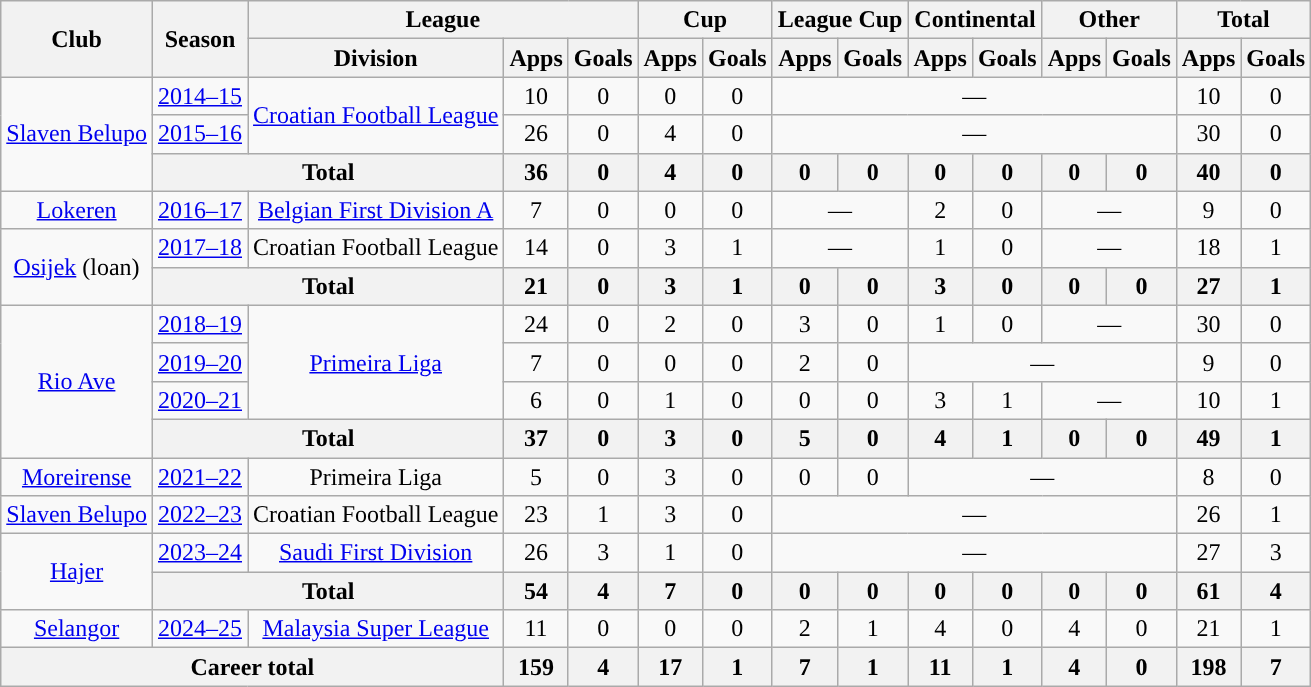<table class="wikitable" style="text-align:center">
<tr>
<th rowspan="2">Club</th>
<th rowspan="2">Season</th>
<th colspan="3">League</th>
<th colspan="2">Cup</th>
<th colspan="2">League Cup</th>
<th colspan="2">Continental</th>
<th colspan="2">Other</th>
<th colspan="2">Total</th>
</tr>
<tr>
<th>Division</th>
<th>Apps</th>
<th>Goals</th>
<th>Apps</th>
<th>Goals</th>
<th>Apps</th>
<th>Goals</th>
<th>Apps</th>
<th>Goals</th>
<th>Apps</th>
<th>Goals</th>
<th>Apps</th>
<th>Goals</th>
</tr>
<tr>
<td rowspan="3"><a href='#'>Slaven Belupo</a></td>
<td><a href='#'>2014–15</a></td>
<td rowspan="2"><a href='#'>Croatian Football League</a></td>
<td>10</td>
<td>0</td>
<td>0</td>
<td>0</td>
<td colspan="6">—</td>
<td>10</td>
<td>0</td>
</tr>
<tr>
<td><a href='#'>2015–16</a></td>
<td>26</td>
<td>0</td>
<td>4</td>
<td>0</td>
<td colspan="6">—</td>
<td>30</td>
<td>0</td>
</tr>
<tr>
<th colspan="2">Total</th>
<th>36</th>
<th>0</th>
<th>4</th>
<th>0</th>
<th>0</th>
<th>0</th>
<th>0</th>
<th>0</th>
<th>0</th>
<th>0</th>
<th>40</th>
<th>0</th>
</tr>
<tr>
<td><a href='#'>Lokeren</a></td>
<td><a href='#'>2016–17</a></td>
<td><a href='#'>Belgian First Division A</a></td>
<td>7</td>
<td>0</td>
<td>0</td>
<td>0</td>
<td colspan="2">—</td>
<td>2</td>
<td>0</td>
<td colspan="2">—</td>
<td>9</td>
<td>0</td>
</tr>
<tr>
<td rowspan="2"><a href='#'>Osijek</a> (loan)</td>
<td><a href='#'>2017–18</a></td>
<td rowspan="1">Croatian Football League</td>
<td>14</td>
<td>0</td>
<td>3</td>
<td>1</td>
<td colspan="2">—</td>
<td>1</td>
<td>0</td>
<td colspan="2">—</td>
<td>18</td>
<td>1</td>
</tr>
<tr>
<th colspan="2">Total</th>
<th>21</th>
<th>0</th>
<th>3</th>
<th>1</th>
<th>0</th>
<th>0</th>
<th>3</th>
<th>0</th>
<th>0</th>
<th>0</th>
<th>27</th>
<th>1</th>
</tr>
<tr>
<td rowspan="4"><a href='#'>Rio Ave</a></td>
<td><a href='#'>2018–19</a></td>
<td rowspan="3"><a href='#'>Primeira Liga</a></td>
<td>24</td>
<td>0</td>
<td>2</td>
<td>0</td>
<td>3</td>
<td>0</td>
<td>1</td>
<td>0</td>
<td colspan="2">—</td>
<td>30</td>
<td>0</td>
</tr>
<tr>
<td><a href='#'>2019–20</a></td>
<td>7</td>
<td>0</td>
<td>0</td>
<td>0</td>
<td>2</td>
<td>0</td>
<td colspan="4">—</td>
<td>9</td>
<td>0</td>
</tr>
<tr>
<td><a href='#'>2020–21</a></td>
<td>6</td>
<td>0</td>
<td>1</td>
<td>0</td>
<td>0</td>
<td>0</td>
<td>3</td>
<td>1</td>
<td colspan="2">—</td>
<td>10</td>
<td>1</td>
</tr>
<tr>
<th colspan="2">Total</th>
<th>37</th>
<th>0</th>
<th>3</th>
<th>0</th>
<th>5</th>
<th>0</th>
<th>4</th>
<th>1</th>
<th>0</th>
<th>0</th>
<th>49</th>
<th>1</th>
</tr>
<tr>
<td><a href='#'>Moreirense</a></td>
<td><a href='#'>2021–22</a></td>
<td>Primeira Liga</td>
<td>5</td>
<td>0</td>
<td>3</td>
<td>0</td>
<td>0</td>
<td>0</td>
<td colspan="4">—</td>
<td>8</td>
<td>0</td>
</tr>
<tr>
<td><a href='#'>Slaven Belupo</a></td>
<td><a href='#'>2022–23</a></td>
<td>Croatian Football League</td>
<td>23</td>
<td>1</td>
<td>3</td>
<td>0</td>
<td colspan="6">—</td>
<td>26</td>
<td>1</td>
</tr>
<tr>
<td rowspan="2"><a href='#'>Hajer</a></td>
<td><a href='#'>2023–24</a></td>
<td><a href='#'>Saudi First Division</a></td>
<td>26</td>
<td>3</td>
<td>1</td>
<td>0</td>
<td colspan="6">—</td>
<td>27</td>
<td>3</td>
</tr>
<tr>
<th colspan="2">Total</th>
<th>54</th>
<th>4</th>
<th>7</th>
<th>0</th>
<th>0</th>
<th>0</th>
<th>0</th>
<th>0</th>
<th>0</th>
<th>0</th>
<th>61</th>
<th>4</th>
</tr>
<tr>
<td><a href='#'>Selangor</a></td>
<td><a href='#'>2024–25</a></td>
<td><a href='#'>Malaysia Super League</a></td>
<td>11</td>
<td>0</td>
<td>0</td>
<td>0</td>
<td>2</td>
<td>1</td>
<td>4</td>
<td>0</td>
<td>4</td>
<td>0</td>
<td>21</td>
<td>1</td>
</tr>
<tr>
<th colspan="3">Career total</th>
<th>159</th>
<th>4</th>
<th>17</th>
<th>1</th>
<th>7</th>
<th>1</th>
<th>11</th>
<th>1</th>
<th>4</th>
<th>0</th>
<th>198</th>
<th>7</th>
</tr>
</table>
